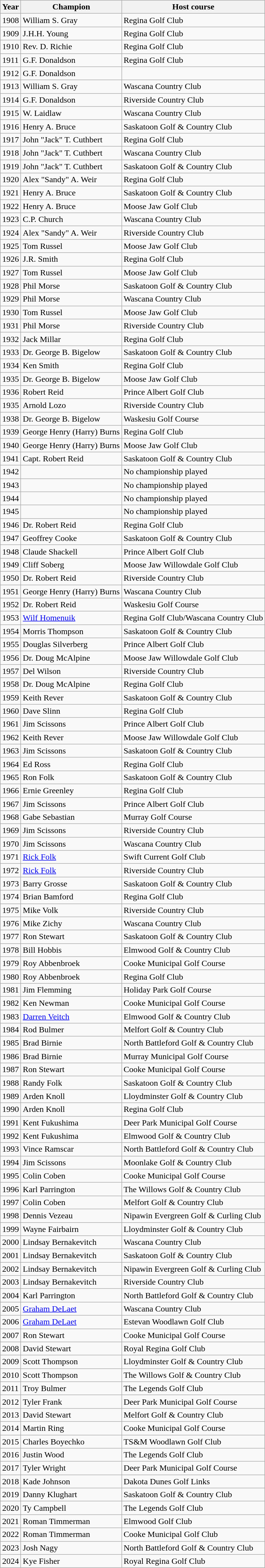<table class="wikitable">
<tr>
<th>Year</th>
<th>Champion</th>
<th>Host course</th>
</tr>
<tr>
<td>1908</td>
<td>William S. Gray</td>
<td>Regina Golf Club</td>
</tr>
<tr>
<td>1909</td>
<td>J.H.H. Young</td>
<td>Regina Golf Club</td>
</tr>
<tr>
<td>1910</td>
<td>Rev. D. Richie</td>
<td>Regina Golf Club</td>
</tr>
<tr>
<td>1911</td>
<td>G.F. Donaldson</td>
<td>Regina Golf Club</td>
</tr>
<tr>
<td>1912</td>
<td>G.F. Donaldson</td>
<td></td>
</tr>
<tr>
<td>1913</td>
<td>William S. Gray</td>
<td>Wascana Country Club</td>
</tr>
<tr>
<td>1914</td>
<td>G.F. Donaldson</td>
<td>Riverside Country Club</td>
</tr>
<tr>
<td>1915</td>
<td>W. Laidlaw</td>
<td>Wascana Country Club</td>
</tr>
<tr>
<td>1916</td>
<td>Henry A. Bruce</td>
<td>Saskatoon Golf & Country Club</td>
</tr>
<tr>
<td>1917</td>
<td>John "Jack" T. Cuthbert</td>
<td>Regina Golf Club</td>
</tr>
<tr>
<td>1918</td>
<td>John "Jack" T. Cuthbert</td>
<td>Wascana Country Club</td>
</tr>
<tr>
<td>1919</td>
<td>John "Jack" T. Cuthbert</td>
<td>Saskatoon Golf & Country Club</td>
</tr>
<tr>
<td>1920</td>
<td>Alex "Sandy" A. Weir</td>
<td>Regina Golf Club</td>
</tr>
<tr>
<td>1921</td>
<td>Henry A. Bruce</td>
<td>Saskatoon Golf & Country Club</td>
</tr>
<tr>
<td>1922</td>
<td>Henry A. Bruce</td>
<td>Moose Jaw Golf Club</td>
</tr>
<tr>
<td>1923</td>
<td>C.P. Church</td>
<td>Wascana Country Club</td>
</tr>
<tr>
<td>1924</td>
<td>Alex "Sandy" A. Weir</td>
<td>Riverside Country Club</td>
</tr>
<tr>
<td>1925</td>
<td>Tom Russel</td>
<td>Moose Jaw Golf Club</td>
</tr>
<tr>
<td>1926</td>
<td>J.R. Smith</td>
<td>Regina Golf Club</td>
</tr>
<tr>
<td>1927</td>
<td>Tom Russel</td>
<td>Moose Jaw Golf Club</td>
</tr>
<tr>
<td>1928</td>
<td>Phil Morse</td>
<td>Saskatoon Golf & Country Club</td>
</tr>
<tr>
<td>1929</td>
<td>Phil Morse</td>
<td>Wascana Country Club</td>
</tr>
<tr>
<td>1930</td>
<td>Tom Russel</td>
<td>Moose Jaw Golf Club</td>
</tr>
<tr>
<td>1931</td>
<td>Phil Morse</td>
<td>Riverside Country Club</td>
</tr>
<tr>
<td>1932</td>
<td>Jack Millar</td>
<td>Regina Golf Club</td>
</tr>
<tr>
<td>1933</td>
<td>Dr. George B. Bigelow</td>
<td>Saskatoon Golf & Country Club</td>
</tr>
<tr>
<td>1934</td>
<td>Ken Smith</td>
<td>Regina Golf Club</td>
</tr>
<tr>
<td>1935</td>
<td>Dr. George B. Bigelow</td>
<td>Moose Jaw Golf Club</td>
</tr>
<tr>
<td>1936</td>
<td>Robert Reid</td>
<td>Prince Albert Golf Club</td>
</tr>
<tr>
<td>1935</td>
<td>Arnold Lozo</td>
<td>Riverside Country Club</td>
</tr>
<tr>
<td>1938</td>
<td>Dr. George B. Bigelow</td>
<td>Waskesiu Golf Course</td>
</tr>
<tr>
<td>1939</td>
<td>George Henry (Harry) Burns</td>
<td>Regina Golf Club</td>
</tr>
<tr>
<td>1940</td>
<td>George Henry (Harry) Burns</td>
<td>Moose Jaw Golf Club</td>
</tr>
<tr>
<td>1941</td>
<td>Capt. Robert Reid</td>
<td>Saskatoon Golf & Country Club</td>
</tr>
<tr>
<td>1942</td>
<td></td>
<td>No championship played</td>
</tr>
<tr>
<td>1943</td>
<td></td>
<td>No championship played</td>
</tr>
<tr>
<td>1944</td>
<td></td>
<td>No championship played</td>
</tr>
<tr>
<td>1945</td>
<td></td>
<td>No championship played</td>
</tr>
<tr>
<td>1946</td>
<td>Dr. Robert Reid</td>
<td>Regina Golf Club</td>
</tr>
<tr>
<td>1947</td>
<td>Geoffrey Cooke</td>
<td>Saskatoon Golf & Country Club</td>
</tr>
<tr>
<td>1948</td>
<td>Claude Shackell</td>
<td>Prince Albert Golf Club</td>
</tr>
<tr>
<td>1949</td>
<td>Cliff Soberg</td>
<td>Moose Jaw Willowdale Golf Club</td>
</tr>
<tr>
<td>1950</td>
<td>Dr. Robert Reid</td>
<td>Riverside Country Club</td>
</tr>
<tr>
<td>1951</td>
<td>George Henry (Harry) Burns</td>
<td>Wascana Country Club</td>
</tr>
<tr>
<td>1952</td>
<td>Dr. Robert Reid</td>
<td>Waskesiu Golf Course</td>
</tr>
<tr>
<td>1953</td>
<td><a href='#'>Wilf Homenuik</a></td>
<td>Regina Golf Club/Wascana Country Club</td>
</tr>
<tr>
<td>1954</td>
<td>Morris Thompson</td>
<td>Saskatoon Golf & Country Club</td>
</tr>
<tr>
<td>1955</td>
<td>Douglas Silverberg</td>
<td>Prince Albert Golf Club</td>
</tr>
<tr>
<td>1956</td>
<td>Dr. Doug McAlpine</td>
<td>Moose Jaw Willowdale Golf Club</td>
</tr>
<tr>
<td>1957</td>
<td>Del Wilson</td>
<td>Riverside Country Club</td>
</tr>
<tr>
<td>1958</td>
<td>Dr. Doug McAlpine</td>
<td>Regina Golf Club</td>
</tr>
<tr>
<td>1959</td>
<td>Keith Rever</td>
<td>Saskatoon Golf & Country Club</td>
</tr>
<tr>
<td>1960</td>
<td>Dave Slinn</td>
<td>Regina Golf Club</td>
</tr>
<tr>
<td>1961</td>
<td>Jim Scissons</td>
<td>Prince Albert Golf Club</td>
</tr>
<tr>
<td>1962</td>
<td>Keith Rever</td>
<td>Moose Jaw Willowdale Golf Club</td>
</tr>
<tr>
<td>1963</td>
<td>Jim Scissons</td>
<td>Saskatoon Golf & Country Club</td>
</tr>
<tr>
<td>1964</td>
<td>Ed Ross</td>
<td>Regina Golf Club</td>
</tr>
<tr>
<td>1965</td>
<td>Ron Folk</td>
<td>Saskatoon Golf & Country Club</td>
</tr>
<tr>
<td>1966</td>
<td>Ernie Greenley</td>
<td>Regina Golf Club</td>
</tr>
<tr>
<td>1967</td>
<td>Jim Scissons</td>
<td>Prince Albert Golf Club</td>
</tr>
<tr>
<td>1968</td>
<td>Gabe Sebastian</td>
<td>Murray Golf Course</td>
</tr>
<tr>
<td>1969</td>
<td>Jim Scissons</td>
<td>Riverside Country Club</td>
</tr>
<tr>
<td>1970</td>
<td>Jim Scissons</td>
<td>Wascana Country Club</td>
</tr>
<tr>
<td>1971</td>
<td><a href='#'>Rick Folk</a></td>
<td>Swift Current Golf Club</td>
</tr>
<tr>
<td>1972</td>
<td><a href='#'>Rick Folk</a></td>
<td>Riverside Country Club</td>
</tr>
<tr>
<td>1973</td>
<td>Barry Grosse</td>
<td>Saskatoon Golf & Country Club</td>
</tr>
<tr>
<td>1974</td>
<td>Brian Bamford</td>
<td>Regina Golf Club</td>
</tr>
<tr>
<td>1975</td>
<td>Mike Volk</td>
<td>Riverside Country Club</td>
</tr>
<tr>
<td>1976</td>
<td>Mike Zichy</td>
<td>Wascana Country Club</td>
</tr>
<tr>
<td>1977</td>
<td>Ron Stewart</td>
<td>Saskatoon Golf & Country Club</td>
</tr>
<tr>
<td>1978</td>
<td>Bill Hobbis</td>
<td>Elmwood Golf & Country Club</td>
</tr>
<tr>
<td>1979</td>
<td>Roy Abbenbroek</td>
<td>Cooke Municipal Golf Course</td>
</tr>
<tr>
<td>1980</td>
<td>Roy Abbenbroek</td>
<td>Regina Golf Club</td>
</tr>
<tr>
<td>1981</td>
<td>Jim Flemming</td>
<td>Holiday Park Golf Course</td>
</tr>
<tr>
<td>1982</td>
<td>Ken Newman</td>
<td>Cooke Municipal Golf Course</td>
</tr>
<tr>
<td>1983</td>
<td><a href='#'>Darren Veitch</a></td>
<td>Elmwood Golf & Country Club</td>
</tr>
<tr>
<td>1984</td>
<td>Rod Bulmer</td>
<td>Melfort Golf & Country Club</td>
</tr>
<tr>
<td>1985</td>
<td>Brad Birnie</td>
<td>North Battleford Golf & Country Club</td>
</tr>
<tr>
<td>1986</td>
<td>Brad Birnie</td>
<td>Murray Municipal Golf Course</td>
</tr>
<tr>
<td>1987</td>
<td>Ron Stewart</td>
<td>Cooke Municipal Golf Course</td>
</tr>
<tr>
<td>1988</td>
<td>Randy Folk</td>
<td>Saskatoon Golf & Country Club</td>
</tr>
<tr>
<td>1989</td>
<td>Arden Knoll</td>
<td>Lloydminster Golf & Country Club</td>
</tr>
<tr>
<td>1990</td>
<td>Arden Knoll</td>
<td>Regina Golf Club</td>
</tr>
<tr>
<td>1991</td>
<td>Kent Fukushima</td>
<td>Deer Park Municipal Golf Course</td>
</tr>
<tr>
<td>1992</td>
<td>Kent Fukushima</td>
<td>Elmwood Golf & Country Club</td>
</tr>
<tr>
<td>1993</td>
<td>Vince Ramscar</td>
<td>North Battleford Golf & Country Club</td>
</tr>
<tr>
<td>1994</td>
<td>Jim Scissons</td>
<td>Moonlake Golf & Country Club</td>
</tr>
<tr>
<td>1995</td>
<td>Colin Coben</td>
<td>Cooke Municipal Golf Course</td>
</tr>
<tr>
<td>1996</td>
<td>Karl Parrington</td>
<td>The Willows Golf & Country Club</td>
</tr>
<tr>
<td>1997</td>
<td>Colin Coben</td>
<td>Melfort Golf & Country Club</td>
</tr>
<tr>
<td>1998</td>
<td>Dennis Vezeau</td>
<td>Nipawin Evergreen Golf & Curling Club</td>
</tr>
<tr>
<td>1999</td>
<td>Wayne Fairbairn</td>
<td>Lloydminster Golf & Country Club</td>
</tr>
<tr>
<td>2000</td>
<td>Lindsay Bernakevitch</td>
<td>Wascana Country Club</td>
</tr>
<tr>
<td>2001</td>
<td>Lindsay Bernakevitch</td>
<td>Saskatoon Golf & Country Club</td>
</tr>
<tr>
<td>2002</td>
<td>Lindsay Bernakevitch</td>
<td>Nipawin Evergreen Golf & Curling Club</td>
</tr>
<tr>
<td>2003</td>
<td>Lindsay Bernakevitch</td>
<td>Riverside Country Club</td>
</tr>
<tr>
<td>2004</td>
<td>Karl Parrington</td>
<td>North Battleford Golf & Country Club</td>
</tr>
<tr>
<td>2005</td>
<td><a href='#'>Graham DeLaet</a></td>
<td>Wascana Country Club</td>
</tr>
<tr>
<td>2006</td>
<td><a href='#'>Graham DeLaet</a></td>
<td>Estevan Woodlawn Golf Club</td>
</tr>
<tr>
<td>2007</td>
<td>Ron Stewart</td>
<td>Cooke Municipal Golf Course</td>
</tr>
<tr>
<td>2008</td>
<td>David Stewart</td>
<td>Royal Regina Golf Club</td>
</tr>
<tr>
<td>2009</td>
<td>Scott Thompson</td>
<td>Lloydminster Golf & Country Club</td>
</tr>
<tr>
<td>2010</td>
<td>Scott Thompson</td>
<td>The Willows Golf & Country Club</td>
</tr>
<tr>
<td>2011</td>
<td>Troy Bulmer</td>
<td>The Legends Golf Club</td>
</tr>
<tr>
<td>2012</td>
<td>Tyler Frank</td>
<td>Deer Park Municipal Golf Course</td>
</tr>
<tr>
<td>2013</td>
<td>David Stewart</td>
<td>Melfort Golf & Country Club</td>
</tr>
<tr>
<td>2014</td>
<td>Martin Ring</td>
<td>Cooke Municipal Golf Course</td>
</tr>
<tr>
<td>2015</td>
<td>Charles Boyechko</td>
<td>TS&M Woodlawn Golf Club</td>
</tr>
<tr>
<td>2016</td>
<td>Justin Wood</td>
<td>The Legends Golf Club</td>
</tr>
<tr>
<td>2017</td>
<td>Tyler Wright</td>
<td>Deer Park Municipal Golf Course</td>
</tr>
<tr>
<td>2018</td>
<td>Kade Johnson</td>
<td>Dakota Dunes Golf Links</td>
</tr>
<tr>
<td>2019</td>
<td>Danny Klughart</td>
<td>Saskatoon Golf & Country Club</td>
</tr>
<tr>
<td>2020</td>
<td>Ty Campbell</td>
<td>The Legends Golf Club</td>
</tr>
<tr>
<td>2021</td>
<td>Roman Timmerman</td>
<td>Elmwood Golf Club</td>
</tr>
<tr>
<td>2022</td>
<td>Roman Timmerman</td>
<td>Cooke Municipal Golf Club</td>
</tr>
<tr>
<td>2023</td>
<td>Josh Nagy</td>
<td>North Battleford Golf & Country Club</td>
</tr>
<tr>
<td>2024</td>
<td>Kye Fisher</td>
<td>Royal Regina Golf Club</td>
</tr>
</table>
